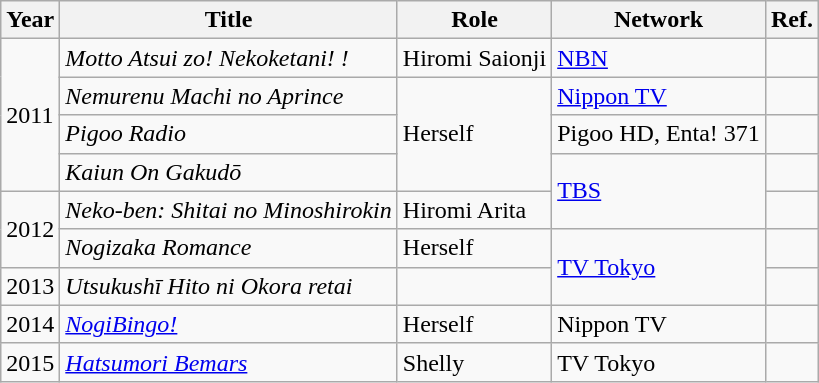<table class="wikitable">
<tr>
<th>Year</th>
<th>Title</th>
<th>Role</th>
<th>Network</th>
<th>Ref.</th>
</tr>
<tr>
<td rowspan="4">2011</td>
<td><em>Motto Atsui zo! Nekoketani! !</em></td>
<td>Hiromi Saionji</td>
<td><a href='#'>NBN</a></td>
<td></td>
</tr>
<tr>
<td><em>Nemurenu Machi no Aprince</em></td>
<td rowspan="3">Herself</td>
<td><a href='#'>Nippon TV</a></td>
<td></td>
</tr>
<tr>
<td><em>Pigoo Radio</em></td>
<td>Pigoo HD, Enta! 371</td>
<td></td>
</tr>
<tr>
<td><em>Kaiun On Gakudō</em></td>
<td rowspan="2"><a href='#'>TBS</a></td>
<td></td>
</tr>
<tr>
<td rowspan="2">2012</td>
<td><em>Neko-ben: Shitai no Minoshirokin</em></td>
<td>Hiromi Arita</td>
<td></td>
</tr>
<tr>
<td><em>Nogizaka Romance</em></td>
<td>Herself</td>
<td rowspan="2"><a href='#'>TV Tokyo</a></td>
<td></td>
</tr>
<tr>
<td>2013</td>
<td><em>Utsukushī Hito ni Okora retai</em></td>
<td></td>
<td></td>
</tr>
<tr>
<td>2014</td>
<td><em><a href='#'>NogiBingo!</a></em></td>
<td>Herself</td>
<td>Nippon TV</td>
<td></td>
</tr>
<tr>
<td>2015</td>
<td><em><a href='#'>Hatsumori Bemars</a></em></td>
<td>Shelly</td>
<td>TV Tokyo</td>
<td></td>
</tr>
</table>
